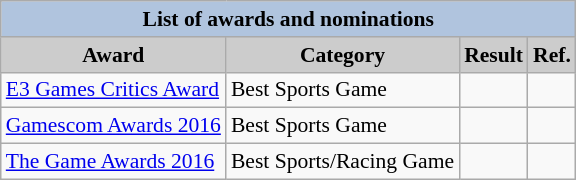<table class="wikitable" style="font-size:90%">
<tr>
<th colspan="4" style="background:#B0C4DE;">List of awards and nominations</th>
</tr>
<tr>
<th style="background:#ccc;">Award</th>
<th style="background:#ccc;">Category</th>
<th style="background:#ccc;">Result</th>
<th style="background:#ccc;">Ref.</th>
</tr>
<tr>
<td><a href='#'>E3 Games Critics Award</a></td>
<td>Best Sports Game</td>
<td></td>
<td></td>
</tr>
<tr>
<td><a href='#'>Gamescom Awards 2016</a></td>
<td>Best Sports Game</td>
<td></td>
<td></td>
</tr>
<tr>
<td><a href='#'>The Game Awards 2016</a></td>
<td>Best Sports/Racing Game</td>
<td></td>
<td></td>
</tr>
</table>
